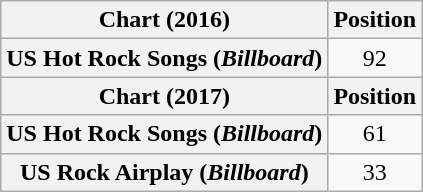<table class="wikitable plainrowheaders" style="text-align:center;">
<tr>
<th scope="col">Chart (2016)</th>
<th scope="col">Position</th>
</tr>
<tr>
<th scope="row">US Hot Rock Songs (<em>Billboard</em>)</th>
<td>92</td>
</tr>
<tr>
<th scope="col">Chart (2017)</th>
<th scope="col">Position</th>
</tr>
<tr>
<th scope="row">US Hot Rock Songs (<em>Billboard</em>)</th>
<td>61</td>
</tr>
<tr>
<th scope="row">US Rock Airplay (<em>Billboard</em>)</th>
<td>33</td>
</tr>
</table>
